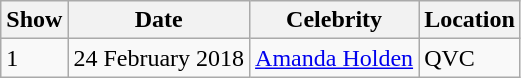<table class="wikitable">
<tr>
<th>Show</th>
<th>Date</th>
<th>Celebrity</th>
<th>Location</th>
</tr>
<tr>
<td>1</td>
<td>24 February 2018</td>
<td><a href='#'>Amanda Holden</a></td>
<td>QVC</td>
</tr>
</table>
